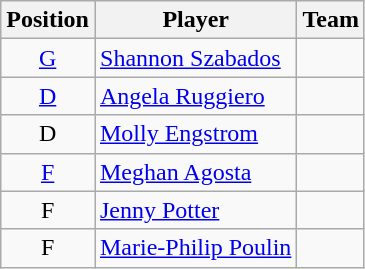<table class="wikitable">
<tr>
<th>Position</th>
<th>Player</th>
<th>Team</th>
</tr>
<tr>
<td style="text-align: center;"><a href='#'>G</a></td>
<td><a href='#'>Shannon Szabados</a></td>
<td></td>
</tr>
<tr>
<td style="text-align: center;"><a href='#'>D</a></td>
<td><a href='#'>Angela Ruggiero</a></td>
<td></td>
</tr>
<tr>
<td style="text-align: center;">D</td>
<td><a href='#'>Molly Engstrom</a></td>
<td></td>
</tr>
<tr>
<td style="text-align: center;"><a href='#'>F</a></td>
<td><a href='#'>Meghan Agosta</a></td>
<td></td>
</tr>
<tr>
<td style="text-align: center;">F</td>
<td><a href='#'>Jenny Potter</a></td>
<td></td>
</tr>
<tr>
<td style="text-align: center;">F</td>
<td><a href='#'>Marie-Philip Poulin</a></td>
<td></td>
</tr>
</table>
